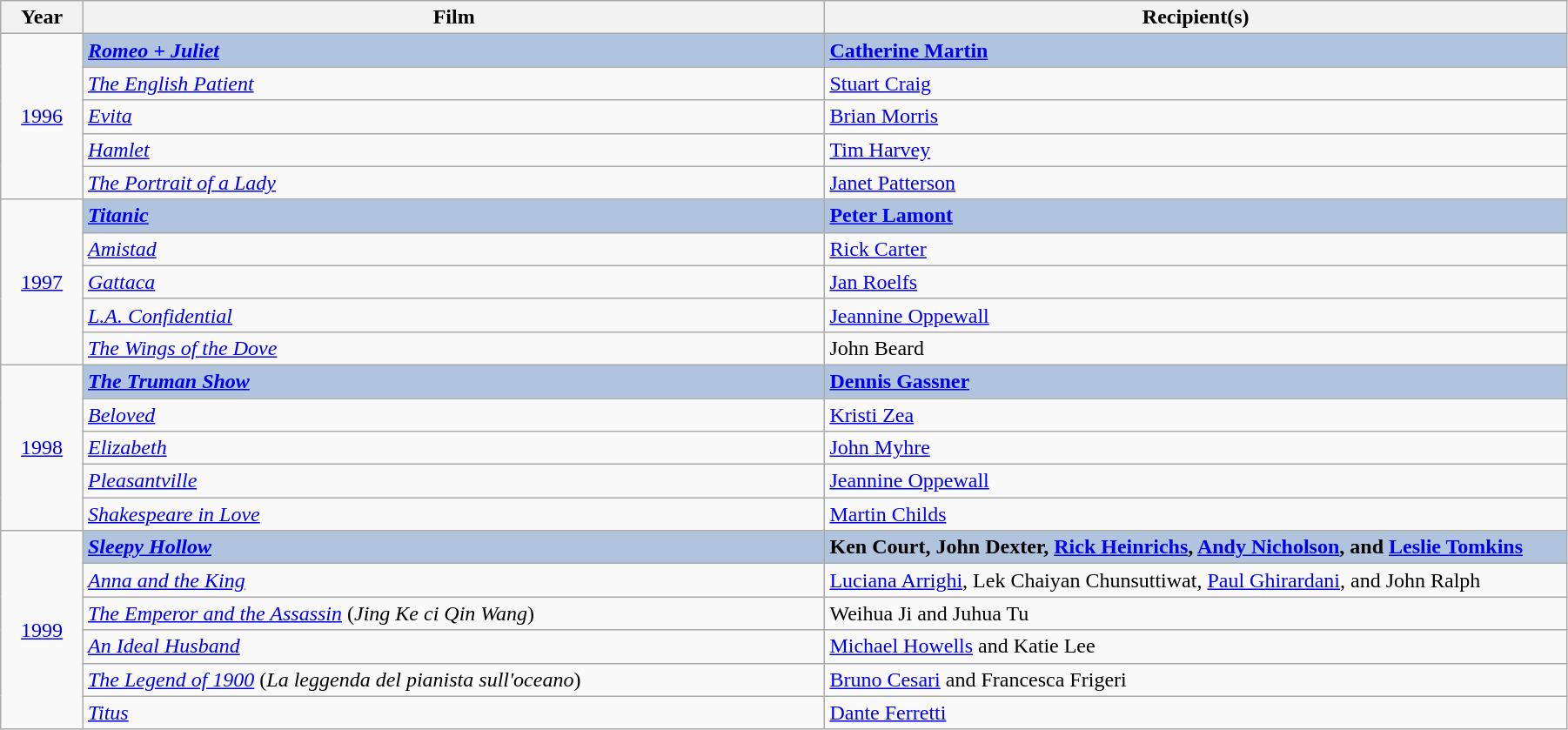<table class="wikitable" width="95%" cellpadding="5">
<tr>
<th width="5%">Year</th>
<th width="45%">Film</th>
<th width="45%">Recipient(s)</th>
</tr>
<tr>
<td rowspan="5" style="text-align:center;"><a href='#'>1996</a></td>
<td style="background:#B0C4DE;"><strong><em><a href='#'>Romeo + Juliet</a></em></strong></td>
<td style="background:#B0C4DE;"><strong><a href='#'>Catherine Martin</a></strong></td>
</tr>
<tr>
<td><em><a href='#'>The English Patient</a></em></td>
<td><a href='#'>Stuart Craig</a></td>
</tr>
<tr>
<td><em><a href='#'>Evita</a></em></td>
<td><a href='#'>Brian Morris</a></td>
</tr>
<tr>
<td><em><a href='#'>Hamlet</a></em></td>
<td><a href='#'>Tim Harvey</a></td>
</tr>
<tr>
<td><em><a href='#'>The Portrait of a Lady</a></em></td>
<td><a href='#'>Janet Patterson</a></td>
</tr>
<tr>
<td rowspan="5" style="text-align:center;"><a href='#'>1997</a></td>
<td style="background:#B0C4DE;"><strong><em><a href='#'>Titanic</a></em></strong></td>
<td style="background:#B0C4DE;"><strong><a href='#'>Peter Lamont</a></strong></td>
</tr>
<tr>
<td><em><a href='#'>Amistad</a></em></td>
<td><a href='#'>Rick Carter</a></td>
</tr>
<tr>
<td><em><a href='#'>Gattaca</a></em></td>
<td><a href='#'>Jan Roelfs</a></td>
</tr>
<tr>
<td><em><a href='#'>L.A. Confidential</a></em></td>
<td><a href='#'>Jeannine Oppewall</a></td>
</tr>
<tr>
<td><em><a href='#'>The Wings of the Dove</a></em></td>
<td>John Beard</td>
</tr>
<tr>
<td rowspan="5" style="text-align:center;"><a href='#'>1998</a></td>
<td style="background:#B0C4DE;"><strong><em><a href='#'>The Truman Show</a></em></strong></td>
<td style="background:#B0C4DE;"><strong><a href='#'>Dennis Gassner</a></strong></td>
</tr>
<tr>
<td><em><a href='#'>Beloved</a></em></td>
<td><a href='#'>Kristi Zea</a></td>
</tr>
<tr>
<td><em><a href='#'>Elizabeth</a></em></td>
<td><a href='#'>John Myhre</a></td>
</tr>
<tr>
<td><em><a href='#'>Pleasantville</a></em></td>
<td><a href='#'>Jeannine Oppewall</a></td>
</tr>
<tr>
<td><em><a href='#'>Shakespeare in Love</a></em></td>
<td><a href='#'>Martin Childs</a></td>
</tr>
<tr>
<td rowspan="6" style="text-align:center;"><a href='#'>1999</a></td>
<td style="background:#B0C4DE;"><strong><em><a href='#'>Sleepy Hollow</a></em></strong></td>
<td style="background:#B0C4DE;"><strong>Ken Court, John Dexter, <a href='#'>Rick Heinrichs</a>, <a href='#'>Andy Nicholson</a>, and <a href='#'>Leslie Tomkins</a></strong></td>
</tr>
<tr>
<td><em><a href='#'>Anna and the King</a></em></td>
<td><a href='#'>Luciana Arrighi</a>, Lek Chaiyan Chunsuttiwat, <a href='#'>Paul Ghirardani</a>, and John Ralph</td>
</tr>
<tr>
<td><em><a href='#'>The Emperor and the Assassin</a></em> (<em>Jing Ke ci Qin Wang</em>)</td>
<td>Weihua Ji and Juhua Tu</td>
</tr>
<tr>
<td><em><a href='#'>An Ideal Husband</a></em></td>
<td><a href='#'>Michael Howells</a> and Katie Lee</td>
</tr>
<tr>
<td><em><a href='#'>The Legend of 1900</a></em> (<em>La leggenda del pianista sull'oceano</em>)</td>
<td><a href='#'>Bruno Cesari</a> and Francesca Frigeri</td>
</tr>
<tr>
<td><em><a href='#'>Titus</a></em></td>
<td><a href='#'>Dante Ferretti</a></td>
</tr>
</table>
